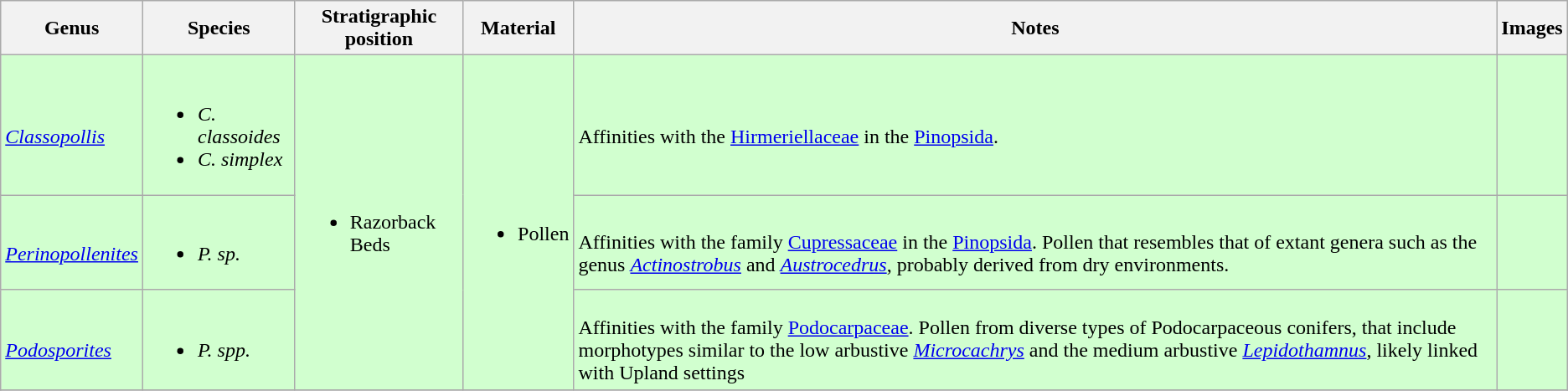<table class = "wikitable">
<tr>
<th>Genus</th>
<th>Species</th>
<th>Stratigraphic position</th>
<th>Material</th>
<th>Notes</th>
<th>Images</th>
</tr>
<tr>
<td style="background:#D1FFCF;"><br><em><a href='#'>Classopollis</a></em></td>
<td style="background:#D1FFCF;"><br><ul><li><em>C. classoides</em></li><li><em>C. simplex</em></li></ul></td>
<td rowspan="3" style="background:#D1FFCF;"><br><ul><li>Razorback Beds</li></ul></td>
<td rowspan="3" style="background:#D1FFCF;"><br><ul><li>Pollen</li></ul></td>
<td style="background:#D1FFCF;"><br>Affinities with the <a href='#'>Hirmeriellaceae</a> in the <a href='#'>Pinopsida</a>.</td>
<td style="background:#D1FFCF;"></td>
</tr>
<tr>
<td style="background:#D1FFCF;"><br><em><a href='#'>Perinopollenites</a></em></td>
<td style="background:#D1FFCF;"><br><ul><li><em>P. sp.</em></li></ul></td>
<td style="background:#D1FFCF;"><br>Affinities with the family <a href='#'>Cupressaceae</a> in the <a href='#'>Pinopsida</a>. Pollen that resembles that of extant genera such as the genus <em><a href='#'>Actinostrobus</a></em> and <em><a href='#'>Austrocedrus</a></em>, probably derived from dry environments.</td>
<td style="background:#D1FFCF;"><br></td>
</tr>
<tr>
<td style="background:#D1FFCF;"><br><em><a href='#'>Podosporites</a></em></td>
<td style="background:#D1FFCF;"><br><ul><li><em>P. spp.</em></li></ul></td>
<td style="background:#D1FFCF;"><br>Affinities with the family <a href='#'>Podocarpaceae</a>. Pollen from diverse types of Podocarpaceous conifers, that include morphotypes similar to the low arbustive <em><a href='#'>Microcachrys</a></em> and the medium arbustive <em><a href='#'>Lepidothamnus</a></em>, likely linked with Upland settings</td>
<td style="background:#D1FFCF;"><br></td>
</tr>
<tr>
</tr>
</table>
